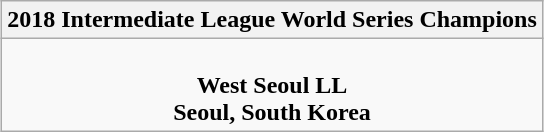<table class="wikitable" style="text-align: center; margin: 0 auto;">
<tr>
<th>2018 Intermediate League World Series Champions</th>
</tr>
<tr>
<td><br><strong>West Seoul LL</strong><br><strong>Seoul, South Korea</strong></td>
</tr>
</table>
